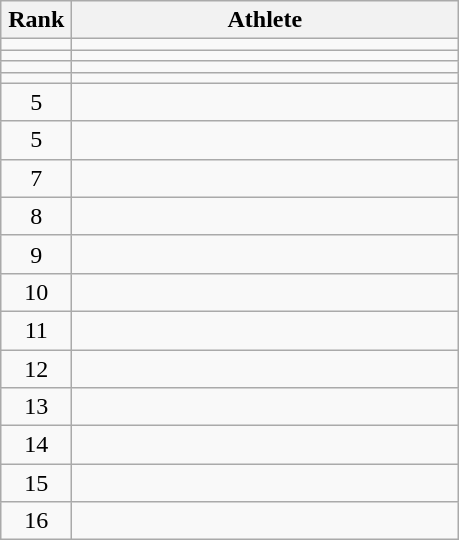<table class="wikitable" style="text-align: center;">
<tr>
<th width=40>Rank</th>
<th width=250>Athlete</th>
</tr>
<tr>
<td></td>
<td align="left"></td>
</tr>
<tr>
<td></td>
<td align="left"></td>
</tr>
<tr>
<td></td>
<td align="left"></td>
</tr>
<tr>
<td></td>
<td align="left"></td>
</tr>
<tr>
<td>5</td>
<td align="left"></td>
</tr>
<tr>
<td>5</td>
<td align="left"></td>
</tr>
<tr>
<td>7</td>
<td align="left"></td>
</tr>
<tr>
<td>8</td>
<td align="left"></td>
</tr>
<tr>
<td>9</td>
<td align="left"></td>
</tr>
<tr>
<td>10</td>
<td align="left"></td>
</tr>
<tr>
<td>11</td>
<td align="left"></td>
</tr>
<tr>
<td>12</td>
<td align="left"></td>
</tr>
<tr>
<td>13</td>
<td align="left"></td>
</tr>
<tr>
<td>14</td>
<td align="left"></td>
</tr>
<tr>
<td>15</td>
<td align="left"></td>
</tr>
<tr>
<td>16</td>
<td align="left"></td>
</tr>
</table>
